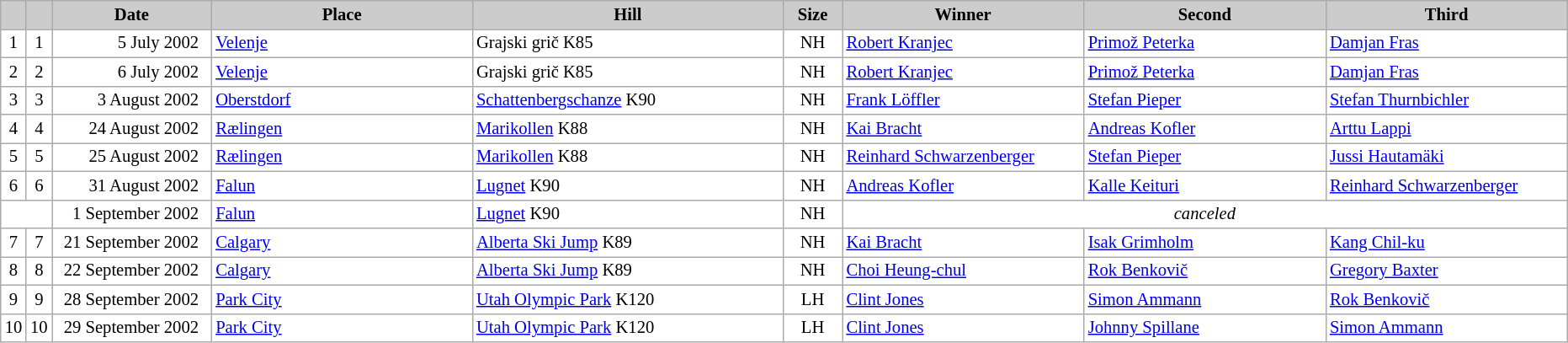<table class="wikitable plainrowheaders" style="background:#fff; font-size:86%; line-height:16px; border:grey solid 1px; border-collapse:collapse;">
<tr style="background:#ccc; text-align:center;">
<th scope="col" style="background:#ccc; width=20 px;"></th>
<th scope="col" style="background:#ccc; width=30 px;"></th>
<th scope="col" style="background:#ccc; width:120px;">Date</th>
<th scope="col" style="background:#ccc; width:200px;">Place</th>
<th scope="col" style="background:#ccc; width:240px;">Hill</th>
<th scope="col" style="background:#ccc; width:40px;">Size</th>
<th scope="col" style="background:#ccc; width:185px;">Winner</th>
<th scope="col" style="background:#ccc; width:185px;">Second</th>
<th scope="col" style="background:#ccc; width:185px;">Third</th>
</tr>
<tr>
<td align=center>1</td>
<td align=center>1</td>
<td align=right>5 July 2002  </td>
<td> <a href='#'>Velenje</a></td>
<td>Grajski grič K85</td>
<td align=center>NH</td>
<td> <a href='#'>Robert Kranjec</a></td>
<td> <a href='#'>Primož Peterka</a></td>
<td> <a href='#'>Damjan Fras</a></td>
</tr>
<tr>
<td align=center>2</td>
<td align=center>2</td>
<td align=right>6 July 2002  </td>
<td> <a href='#'>Velenje</a></td>
<td>Grajski grič K85</td>
<td align=center>NH</td>
<td> <a href='#'>Robert Kranjec</a></td>
<td> <a href='#'>Primož Peterka</a></td>
<td> <a href='#'>Damjan Fras</a></td>
</tr>
<tr>
<td align=center>3</td>
<td align=center>3</td>
<td align=right>3 August 2002  </td>
<td> <a href='#'>Oberstdorf</a></td>
<td><a href='#'>Schattenbergschanze</a> K90</td>
<td align=center>NH</td>
<td> <a href='#'>Frank Löffler</a></td>
<td> <a href='#'>Stefan Pieper</a></td>
<td> <a href='#'>Stefan Thurnbichler</a></td>
</tr>
<tr>
<td align=center>4</td>
<td align=center>4</td>
<td align=right>24 August 2002  </td>
<td> <a href='#'>Rælingen</a></td>
<td><a href='#'>Marikollen</a> K88</td>
<td align=center>NH</td>
<td> <a href='#'>Kai Bracht</a></td>
<td> <a href='#'>Andreas Kofler</a></td>
<td> <a href='#'>Arttu Lappi</a></td>
</tr>
<tr>
<td align=center>5</td>
<td align=center>5</td>
<td align=right>25 August 2002  </td>
<td> <a href='#'>Rælingen</a></td>
<td><a href='#'>Marikollen</a> K88</td>
<td align=center>NH</td>
<td> <a href='#'>Reinhard Schwarzenberger</a></td>
<td> <a href='#'>Stefan Pieper</a></td>
<td> <a href='#'>Jussi Hautamäki</a></td>
</tr>
<tr>
<td align=center>6</td>
<td align=center>6</td>
<td align=right>31 August 2002  </td>
<td> <a href='#'>Falun</a></td>
<td><a href='#'>Lugnet</a> K90</td>
<td align=center>NH</td>
<td> <a href='#'>Andreas Kofler</a></td>
<td> <a href='#'>Kalle Keituri</a></td>
<td> <a href='#'>Reinhard Schwarzenberger</a></td>
</tr>
<tr>
<td colspan=2></td>
<td align=right>1 September 2002  </td>
<td> <a href='#'>Falun</a></td>
<td><a href='#'>Lugnet</a> K90</td>
<td align=center>NH</td>
<td colspan=3 align=center><em>canceled</em></td>
</tr>
<tr>
<td align=center>7</td>
<td align=center>7</td>
<td align=right>21 September 2002  </td>
<td> <a href='#'>Calgary</a></td>
<td><a href='#'>Alberta Ski Jump</a> K89</td>
<td align=center>NH</td>
<td> <a href='#'>Kai Bracht</a></td>
<td> <a href='#'>Isak Grimholm</a></td>
<td> <a href='#'>Kang Chil-ku</a></td>
</tr>
<tr>
<td align=center>8</td>
<td align=center>8</td>
<td align=right>22 September 2002  </td>
<td> <a href='#'>Calgary</a></td>
<td><a href='#'>Alberta Ski Jump</a> K89</td>
<td align=center>NH</td>
<td> <a href='#'>Choi Heung-chul</a></td>
<td> <a href='#'>Rok Benkovič</a></td>
<td> <a href='#'>Gregory Baxter</a></td>
</tr>
<tr>
<td align=center>9</td>
<td align=center>9</td>
<td align=right>28 September 2002  </td>
<td> <a href='#'>Park City</a></td>
<td><a href='#'>Utah Olympic Park</a> K120</td>
<td align=center>LH</td>
<td> <a href='#'>Clint Jones</a></td>
<td> <a href='#'>Simon Ammann</a></td>
<td> <a href='#'>Rok Benkovič</a></td>
</tr>
<tr>
<td align=center>10</td>
<td align=center>10</td>
<td align=right>29 September 2002  </td>
<td> <a href='#'>Park City</a></td>
<td><a href='#'>Utah Olympic Park</a> K120</td>
<td align=center>LH</td>
<td> <a href='#'>Clint Jones</a></td>
<td> <a href='#'>Johnny Spillane</a></td>
<td> <a href='#'>Simon Ammann</a></td>
</tr>
</table>
